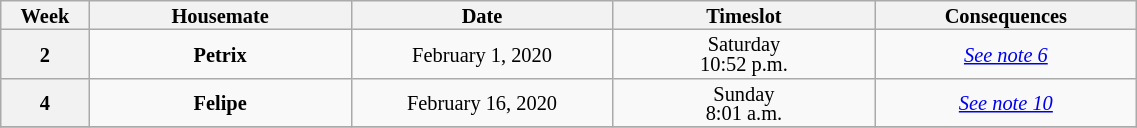<table class="wikitable" style="width:60%; text-align:center; font-size:85%; line-height:13px;">
<tr>
<th width="03.00%">Week</th>
<th width="12.25%">Housemate</th>
<th width="12.25%">Date</th>
<th width="12.25%">Timeslot</th>
<th width="12.25%">Consequences</th>
</tr>
<tr>
<th style="height:25px">2</th>
<td><strong>Petrix</strong></td>
<td>February 1, 2020</td>
<td>Saturday<br>10:52 p.m.</td>
<td><em><a href='#'>See note 6</a></em></td>
</tr>
<tr>
<th style="height:25px">4</th>
<td><strong>Felipe</strong></td>
<td>February 16, 2020</td>
<td>Sunday<br>8:01 a.m.</td>
<td><em><a href='#'>See note 10</a></em></td>
</tr>
<tr>
</tr>
</table>
